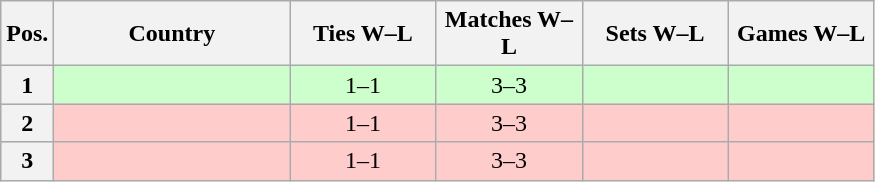<table class="wikitable nowrap" style=text-align:center>
<tr>
<th>Pos.</th>
<th width=150>Country</th>
<th width=90>Ties W–L</th>
<th width=90>Matches W–L</th>
<th width=90>Sets W–L</th>
<th width=90>Games W–L</th>
</tr>
<tr style="background:#ccffcc;">
<th>1</th>
<td align=left><strong></strong></td>
<td>1–1</td>
<td>3–3</td>
<td></td>
<td></td>
</tr>
<tr style="background:#ffcccc;">
<th>2</th>
<td align=left><em></em></td>
<td>1–1</td>
<td>3–3</td>
<td></td>
<td></td>
</tr>
<tr style="background:#ffcccc;">
<th>3</th>
<td align=left><em></em></td>
<td>1–1</td>
<td>3–3</td>
<td></td>
<td></td>
</tr>
</table>
